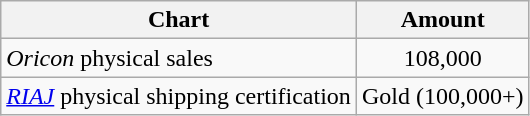<table class="wikitable">
<tr>
<th>Chart</th>
<th>Amount</th>
</tr>
<tr>
<td><em>Oricon</em> physical sales</td>
<td align="center">108,000</td>
</tr>
<tr>
<td><em><a href='#'>RIAJ</a></em> physical shipping certification</td>
<td align="center">Gold (100,000+)</td>
</tr>
</table>
